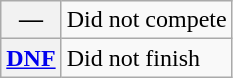<table class="wikitable">
<tr>
<th scope="row">—</th>
<td>Did not compete</td>
</tr>
<tr>
<th scope="row"><a href='#'>DNF</a></th>
<td>Did not finish</td>
</tr>
</table>
